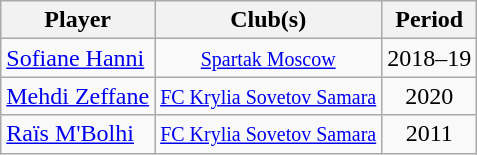<table class="wikitable collapsible collapsed" style="text-align:center">
<tr>
<th scope="col">Player</th>
<th scope="col" class="unsortable">Club(s)</th>
<th scope="col">Period</th>
</tr>
<tr>
<td align="left"><a href='#'>Sofiane Hanni</a></td>
<td><small><a href='#'>Spartak Moscow</a></small></td>
<td>2018–19</td>
</tr>
<tr>
<td align="left"><a href='#'>Mehdi Zeffane</a></td>
<td><small><a href='#'>FC Krylia Sovetov Samara</a></small></td>
<td>2020</td>
</tr>
<tr>
<td align="left"><a href='#'>Raïs M'Bolhi</a></td>
<td><small><a href='#'>FC Krylia Sovetov Samara</a></small></td>
<td>2011</td>
</tr>
</table>
